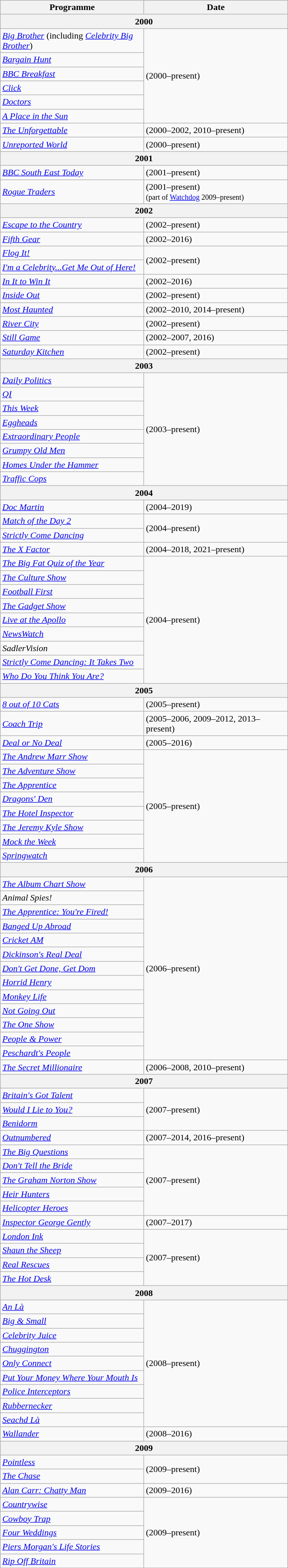<table class="wikitable">
<tr>
<th width=251>Programme</th>
<th width=251>Date</th>
</tr>
<tr>
<th colspan=2>2000</th>
</tr>
<tr>
<td><em><a href='#'>Big Brother</a></em> (including <em><a href='#'>Celebrity Big Brother</a></em>)</td>
<td rowspan="6">(2000–present)</td>
</tr>
<tr>
<td><em><a href='#'>Bargain Hunt</a></em></td>
</tr>
<tr>
<td><em><a href='#'>BBC Breakfast</a></em></td>
</tr>
<tr>
<td><em><a href='#'>Click</a></em></td>
</tr>
<tr>
<td><em><a href='#'>Doctors</a></em></td>
</tr>
<tr>
<td><em><a href='#'>A Place in the Sun</a></em></td>
</tr>
<tr |->
<td><em><a href='#'>The Unforgettable</a></em></td>
<td>(2000–2002, 2010–present)</td>
</tr>
<tr>
<td><em><a href='#'>Unreported World</a></em></td>
<td>(2000–present)</td>
</tr>
<tr>
<th colspan=2>2001</th>
</tr>
<tr>
<td><em><a href='#'>BBC South East Today</a></em></td>
<td>(2001–present)</td>
</tr>
<tr>
<td><em><a href='#'>Rogue Traders</a></em></td>
<td>(2001–present)<br><small>(part of <a href='#'>Watchdog</a> 2009–present)</small></td>
</tr>
<tr>
<th colspan=2>2002</th>
</tr>
<tr>
<td><em><a href='#'>Escape to the Country</a></em></td>
<td>(2002–present)</td>
</tr>
<tr>
<td><em><a href='#'>Fifth Gear</a></em></td>
<td>(2002–2016)</td>
</tr>
<tr>
<td><em><a href='#'>Flog It!</a></em></td>
<td rowspan="2">(2002–present)</td>
</tr>
<tr>
<td><em><a href='#'>I'm a Celebrity...Get Me Out of Here!</a></em></td>
</tr>
<tr>
<td><em><a href='#'>In It to Win It</a></em></td>
<td>(2002–2016)</td>
</tr>
<tr>
<td><em><a href='#'>Inside Out</a></em></td>
<td>(2002–present)</td>
</tr>
<tr>
<td><em><a href='#'>Most Haunted</a></em></td>
<td>(2002–2010, 2014–present)</td>
</tr>
<tr>
<td><em><a href='#'>River City</a></em></td>
<td>(2002–present)</td>
</tr>
<tr>
<td><em><a href='#'>Still Game</a></em></td>
<td>(2002–2007, 2016)</td>
</tr>
<tr>
<td><em><a href='#'>Saturday Kitchen</a></em></td>
<td>(2002–present)</td>
</tr>
<tr>
<th colspan=2>2003</th>
</tr>
<tr>
<td><em><a href='#'>Daily Politics</a></em></td>
<td rowspan="8">(2003–present)</td>
</tr>
<tr>
<td><em><a href='#'>QI</a></em></td>
</tr>
<tr>
<td><em><a href='#'>This Week</a></em></td>
</tr>
<tr>
<td><em><a href='#'>Eggheads</a></em></td>
</tr>
<tr>
<td><em><a href='#'>Extraordinary People</a></em></td>
</tr>
<tr>
<td><em><a href='#'>Grumpy Old Men</a></em></td>
</tr>
<tr>
<td><em><a href='#'>Homes Under the Hammer</a></em></td>
</tr>
<tr>
<td><em><a href='#'>Traffic Cops</a></em></td>
</tr>
<tr>
<th colspan=2>2004</th>
</tr>
<tr>
<td><em><a href='#'>Doc Martin</a></em></td>
<td>(2004–2019)</td>
</tr>
<tr>
<td><em><a href='#'>Match of the Day 2</a></em></td>
<td rowspan="2">(2004–present)</td>
</tr>
<tr>
<td><em><a href='#'>Strictly Come Dancing</a></em></td>
</tr>
<tr>
<td><em><a href='#'>The X Factor</a></em></td>
<td>(2004–2018, 2021–present)</td>
</tr>
<tr>
<td><em><a href='#'>The Big Fat Quiz of the Year</a></em></td>
<td rowspan="9">(2004–present)</td>
</tr>
<tr>
<td><em><a href='#'>The Culture Show</a></em></td>
</tr>
<tr>
<td><em><a href='#'>Football First</a></em></td>
</tr>
<tr>
<td><em><a href='#'>The Gadget Show</a></em></td>
</tr>
<tr>
<td><em><a href='#'>Live at the Apollo</a></em></td>
</tr>
<tr>
<td><em><a href='#'>NewsWatch</a></em></td>
</tr>
<tr>
<td><em>SadlerVision</em></td>
</tr>
<tr>
<td><em><a href='#'>Strictly Come Dancing: It Takes Two</a></em></td>
</tr>
<tr>
<td><em><a href='#'>Who Do You Think You Are?</a></em></td>
</tr>
<tr>
<th colspan=2>2005</th>
</tr>
<tr>
<td><em><a href='#'>8 out of 10 Cats</a></em></td>
<td>(2005–present)</td>
</tr>
<tr>
<td><em><a href='#'>Coach Trip</a></em></td>
<td>(2005–2006, 2009–2012, 2013–present)</td>
</tr>
<tr>
<td><em><a href='#'>Deal or No Deal</a></em></td>
<td>(2005–2016)</td>
</tr>
<tr>
<td><em><a href='#'>The Andrew Marr Show</a></em></td>
<td rowspan="8">(2005–present)</td>
</tr>
<tr>
<td><em><a href='#'>The Adventure Show</a></em></td>
</tr>
<tr>
<td><em><a href='#'>The Apprentice</a></em></td>
</tr>
<tr>
<td><em><a href='#'>Dragons' Den</a></em></td>
</tr>
<tr>
<td><em><a href='#'>The Hotel Inspector</a></em></td>
</tr>
<tr>
<td><em><a href='#'>The Jeremy Kyle Show</a></em></td>
</tr>
<tr>
<td><em><a href='#'>Mock the Week</a></em></td>
</tr>
<tr>
<td><em><a href='#'>Springwatch</a></em></td>
</tr>
<tr>
<th colspan=2>2006</th>
</tr>
<tr>
<td><em><a href='#'>The Album Chart Show</a></em></td>
<td rowspan="13">(2006–present)</td>
</tr>
<tr>
<td><em>Animal Spies!</em></td>
</tr>
<tr>
<td><em><a href='#'>The Apprentice: You're Fired!</a></em></td>
</tr>
<tr>
<td><em><a href='#'>Banged Up Abroad</a></em></td>
</tr>
<tr>
<td><em><a href='#'>Cricket AM</a></em></td>
</tr>
<tr>
<td><em><a href='#'>Dickinson's Real Deal</a></em></td>
</tr>
<tr>
<td><em><a href='#'>Don't Get Done, Get Dom</a></em></td>
</tr>
<tr>
<td><em><a href='#'>Horrid Henry</a></em></td>
</tr>
<tr>
<td><em><a href='#'>Monkey Life</a></em></td>
</tr>
<tr>
<td><em><a href='#'>Not Going Out</a></em></td>
</tr>
<tr>
<td><em><a href='#'>The One Show</a></em></td>
</tr>
<tr>
<td><em><a href='#'>People & Power</a></em></td>
</tr>
<tr>
<td><em><a href='#'>Peschardt's People</a></em></td>
</tr>
<tr>
<td><em><a href='#'>The Secret Millionaire</a></em></td>
<td>(2006–2008, 2010–present)</td>
</tr>
<tr>
<th colspan=2>2007</th>
</tr>
<tr>
<td><em><a href='#'>Britain's Got Talent</a></em></td>
<td rowspan="3">(2007–present)</td>
</tr>
<tr>
<td><em><a href='#'>Would I Lie to You?</a></em></td>
</tr>
<tr>
<td><em><a href='#'>Benidorm</a></em></td>
</tr>
<tr>
<td><em><a href='#'>Outnumbered</a></em></td>
<td>(2007–2014, 2016–present)</td>
</tr>
<tr>
<td><em><a href='#'>The Big Questions</a></em></td>
<td rowspan="5">(2007–present)</td>
</tr>
<tr>
<td><em><a href='#'>Don't Tell the Bride</a></em></td>
</tr>
<tr>
<td><em><a href='#'>The Graham Norton Show</a></em></td>
</tr>
<tr>
<td><em><a href='#'>Heir Hunters</a></em></td>
</tr>
<tr>
<td><em><a href='#'>Helicopter Heroes</a></em></td>
</tr>
<tr>
<td><em><a href='#'>Inspector George Gently</a></em></td>
<td>(2007–2017)</td>
</tr>
<tr>
<td><em><a href='#'>London Ink</a></em></td>
<td rowspan="4">(2007–present)</td>
</tr>
<tr>
<td><em><a href='#'>Shaun the Sheep</a></em></td>
</tr>
<tr>
<td><em><a href='#'>Real Rescues</a></em></td>
</tr>
<tr>
<td><em><a href='#'>The Hot Desk</a></em></td>
</tr>
<tr>
<th colspan=2>2008</th>
</tr>
<tr>
<td><em><a href='#'>An Là</a></em></td>
<td rowspan="9">(2008–present)</td>
</tr>
<tr>
<td><em><a href='#'>Big & Small</a></em></td>
</tr>
<tr>
<td><em><a href='#'>Celebrity Juice</a></em></td>
</tr>
<tr>
<td><em><a href='#'>Chuggington</a></em></td>
</tr>
<tr>
<td><em><a href='#'>Only Connect</a></em></td>
</tr>
<tr>
<td><em><a href='#'>Put Your Money Where Your Mouth Is</a></em></td>
</tr>
<tr>
<td><em><a href='#'>Police Interceptors</a></em></td>
</tr>
<tr>
<td><em><a href='#'>Rubbernecker</a></em></td>
</tr>
<tr>
<td><em><a href='#'>Seachd Là</a></em></td>
</tr>
<tr>
<td><em><a href='#'>Wallander</a></em></td>
<td>(2008–2016)</td>
</tr>
<tr>
<th colspan=2>2009</th>
</tr>
<tr>
<td><em><a href='#'>Pointless</a></em></td>
<td rowspan="2">(2009–present)</td>
</tr>
<tr>
<td><em><a href='#'>The Chase</a></em></td>
</tr>
<tr>
<td><em><a href='#'>Alan Carr: Chatty Man</a></em></td>
<td>(2009–2016)</td>
</tr>
<tr>
<td><em><a href='#'>Countrywise</a></em></td>
<td rowspan="5">(2009–present)</td>
</tr>
<tr>
<td><em><a href='#'>Cowboy Trap</a></em></td>
</tr>
<tr>
<td><em><a href='#'>Four Weddings</a></em></td>
</tr>
<tr>
<td><em><a href='#'>Piers Morgan's Life Stories</a></em></td>
</tr>
<tr>
<td><em><a href='#'>Rip Off Britain</a></em></td>
</tr>
</table>
